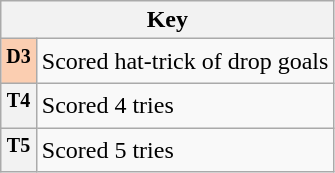<table class="wikitable plainrowheaders">
<tr>
<th colspan="2" scope="col">Key</th>
</tr>
<tr>
<th align="left" style="background-color:#FBCEB1" scope="row"><sup>D3</sup></th>
<td align="left">Scored hat-trick of drop goals</td>
</tr>
<tr>
<th align="left" scope="row"><sup>T4</sup></th>
<td align="left">Scored 4 tries</td>
</tr>
<tr>
<th align="left" scope="row"><sup>T5</sup></th>
<td align="left">Scored 5 tries</td>
</tr>
</table>
